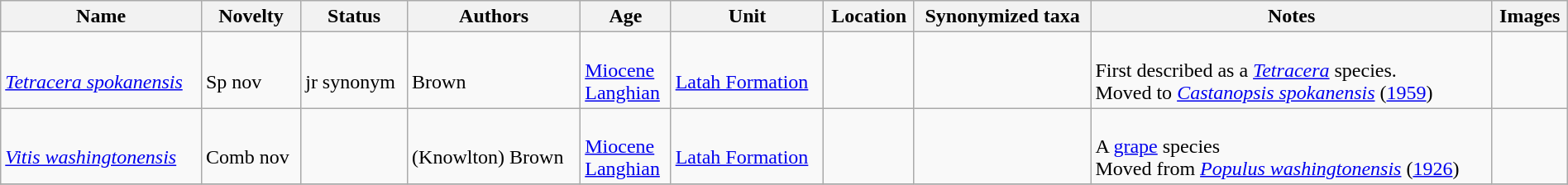<table class="wikitable sortable" align="center" width="100%">
<tr>
<th>Name</th>
<th>Novelty</th>
<th>Status</th>
<th>Authors</th>
<th>Age</th>
<th>Unit</th>
<th>Location</th>
<th>Synonymized taxa</th>
<th>Notes</th>
<th>Images</th>
</tr>
<tr>
<td><br><em><a href='#'>Tetracera spokanensis</a></em></td>
<td><br>Sp nov</td>
<td><br>jr synonym</td>
<td><br>Brown</td>
<td><br><a href='#'>Miocene</a><br><a href='#'>Langhian</a></td>
<td><br><a href='#'>Latah Formation</a></td>
<td><br><br></td>
<td></td>
<td><br>First described as a <em><a href='#'>Tetracera</a></em> species.<br>Moved to <em><a href='#'>Castanopsis spokanensis</a></em> (<a href='#'>1959</a>)</td>
<td></td>
</tr>
<tr>
<td><br><em><a href='#'>Vitis washingtonensis</a></em></td>
<td><br>Comb nov</td>
<td></td>
<td><br>(Knowlton) Brown</td>
<td><br><a href='#'>Miocene</a><br><a href='#'>Langhian</a></td>
<td><br><a href='#'>Latah Formation</a></td>
<td><br><br></td>
<td><br></td>
<td><br>A <a href='#'>grape</a> species<br>Moved from <em><a href='#'>Populus washingtonensis</a></em> (<a href='#'>1926</a>)</td>
<td><br></td>
</tr>
<tr>
</tr>
</table>
